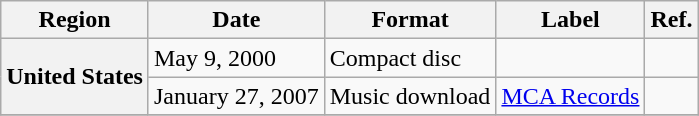<table class="wikitable plainrowheaders">
<tr>
<th scope="col">Region</th>
<th scope="col">Date</th>
<th scope="col">Format</th>
<th scope="col">Label</th>
<th scope="col">Ref.</th>
</tr>
<tr>
<th scope="row" rowspan="2">United States</th>
<td>May 9, 2000</td>
<td>Compact disc</td>
<td></td>
<td></td>
</tr>
<tr>
<td>January 27, 2007</td>
<td>Music download</td>
<td><a href='#'>MCA Records</a></td>
<td></td>
</tr>
<tr>
</tr>
</table>
